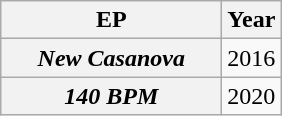<table class="wikitable plainrowheaders" style="text-align:center;">
<tr>
<th style="text-align:center; width:140px;">EP</th>
<th tyle="text-align:center; width:10px;">Year</th>
</tr>
<tr>
<th scope="row"><em>New Casanova</em></th>
<td style="text-align:center;">2016</td>
</tr>
<tr>
<th scope="row"><em>140 BPM</em></th>
<td style="text-align:center;">2020</td>
</tr>
</table>
